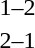<table style="text-align:center">
<tr>
<th width=200></th>
<th width=100></th>
<th width=200></th>
</tr>
<tr>
<td align=right></td>
<td>1–2</td>
<td align=left></td>
</tr>
<tr>
<td align=right></td>
<td>2–1</td>
<td align=left></td>
</tr>
<tr>
</tr>
</table>
